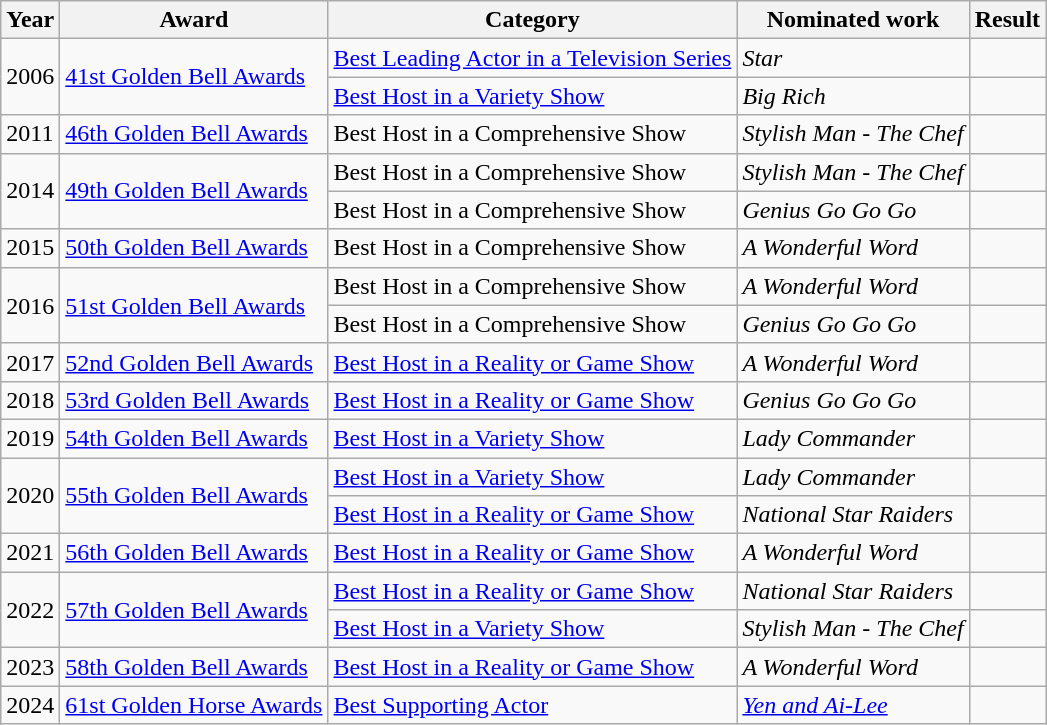<table class="wikitable sortable">
<tr>
<th>Year</th>
<th>Award</th>
<th>Category</th>
<th>Nominated work</th>
<th>Result</th>
</tr>
<tr>
<td rowspan=2>2006</td>
<td rowspan=2><a href='#'>41st Golden Bell Awards</a></td>
<td><a href='#'>Best Leading Actor in a Television Series</a></td>
<td><em>Star</em></td>
<td></td>
</tr>
<tr>
<td><a href='#'>Best Host in a Variety Show</a></td>
<td><em>Big Rich</em></td>
<td></td>
</tr>
<tr>
<td>2011</td>
<td><a href='#'>46th Golden Bell Awards</a></td>
<td>Best Host in a Comprehensive Show</td>
<td><em>Stylish Man - The Chef</em></td>
<td></td>
</tr>
<tr>
<td rowspan=2>2014</td>
<td rowspan=2><a href='#'>49th Golden Bell Awards</a></td>
<td>Best Host in a Comprehensive Show</td>
<td><em>Stylish Man - The Chef</em></td>
<td></td>
</tr>
<tr>
<td>Best Host in a Comprehensive Show</td>
<td><em>Genius Go Go Go</em></td>
<td></td>
</tr>
<tr>
<td>2015</td>
<td><a href='#'>50th Golden Bell Awards</a></td>
<td>Best Host in a Comprehensive Show</td>
<td><em>A Wonderful Word</em></td>
<td></td>
</tr>
<tr>
<td rowspan=2>2016</td>
<td rowspan=2><a href='#'>51st Golden Bell Awards</a></td>
<td>Best Host in a Comprehensive Show</td>
<td><em>A Wonderful Word</em></td>
<td></td>
</tr>
<tr>
<td>Best Host in a Comprehensive Show</td>
<td><em>Genius Go Go Go</em></td>
<td></td>
</tr>
<tr>
<td>2017</td>
<td><a href='#'>52nd Golden Bell Awards</a></td>
<td><a href='#'>Best Host in a Reality or Game Show</a></td>
<td><em>A Wonderful Word</em></td>
<td></td>
</tr>
<tr>
<td>2018</td>
<td><a href='#'>53rd Golden Bell Awards</a></td>
<td><a href='#'>Best Host in a Reality or Game Show</a></td>
<td><em>Genius Go Go Go</em></td>
<td></td>
</tr>
<tr>
<td>2019</td>
<td><a href='#'>54th Golden Bell Awards</a></td>
<td><a href='#'>Best Host in a Variety Show</a></td>
<td><em>Lady Commander</em></td>
<td></td>
</tr>
<tr>
<td rowspan=2>2020</td>
<td rowspan=2><a href='#'>55th Golden Bell Awards</a></td>
<td><a href='#'>Best Host in a Variety Show</a></td>
<td><em>Lady Commander</em></td>
<td></td>
</tr>
<tr>
<td><a href='#'>Best Host in a Reality or Game Show</a></td>
<td><em>National Star Raiders	</em></td>
<td></td>
</tr>
<tr>
<td>2021</td>
<td><a href='#'>56th Golden Bell Awards</a></td>
<td><a href='#'>Best Host in a Reality or Game Show</a></td>
<td><em>A Wonderful Word</em></td>
<td></td>
</tr>
<tr>
<td rowspan=2>2022</td>
<td rowspan=2><a href='#'>57th Golden Bell Awards</a></td>
<td><a href='#'>Best Host in a Reality or Game Show</a></td>
<td><em>National Star Raiders</em></td>
<td></td>
</tr>
<tr>
<td><a href='#'>Best Host in a Variety Show</a></td>
<td><em>Stylish Man - The Chef</em></td>
<td></td>
</tr>
<tr>
<td>2023</td>
<td><a href='#'>58th Golden Bell Awards</a></td>
<td><a href='#'>Best Host in a Reality or Game Show</a></td>
<td><em>A Wonderful Word</em></td>
<td></td>
</tr>
<tr>
<td>2024</td>
<td><a href='#'>61st Golden Horse Awards</a></td>
<td><a href='#'>Best Supporting Actor</a></td>
<td><em><a href='#'>Yen and Ai-Lee</a></em></td>
<td></td>
</tr>
</table>
